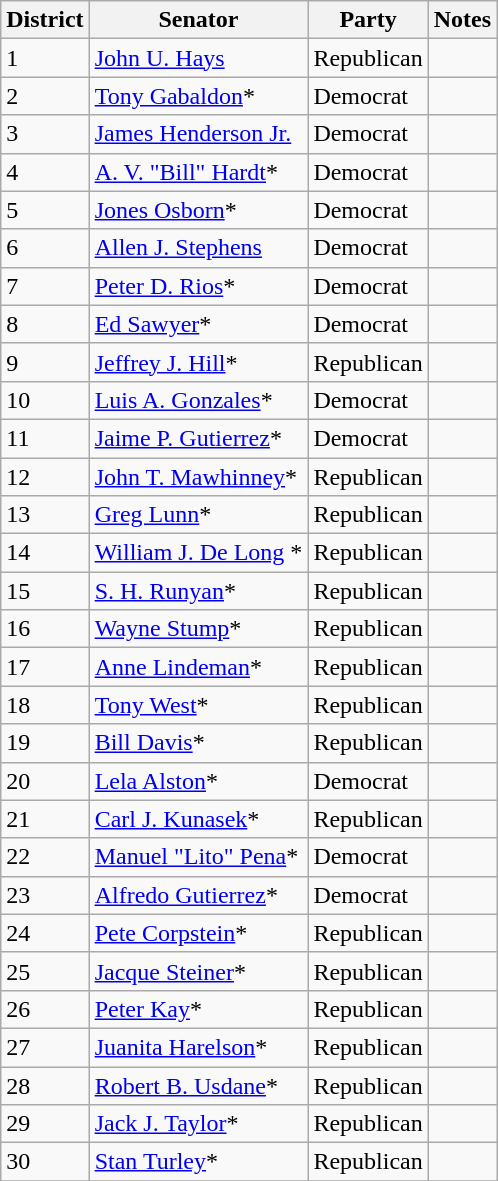<table class=wikitable>
<tr>
<th>District</th>
<th>Senator</th>
<th>Party</th>
<th>Notes</th>
</tr>
<tr>
<td>1</td>
<td><a href='#'>John U. Hays</a></td>
<td>Republican</td>
<td></td>
</tr>
<tr>
<td>2</td>
<td><a href='#'>Tony Gabaldon</a>*</td>
<td>Democrat</td>
<td></td>
</tr>
<tr>
<td>3</td>
<td><a href='#'>James Henderson Jr.</a></td>
<td>Democrat</td>
<td></td>
</tr>
<tr>
<td>4</td>
<td><a href='#'>A. V. "Bill" Hardt</a>*</td>
<td>Democrat</td>
<td></td>
</tr>
<tr>
<td>5</td>
<td><a href='#'>Jones Osborn</a>*</td>
<td>Democrat</td>
<td></td>
</tr>
<tr>
<td>6</td>
<td><a href='#'>Allen J. Stephens</a></td>
<td>Democrat</td>
<td></td>
</tr>
<tr>
<td>7</td>
<td><a href='#'>Peter D. Rios</a>*</td>
<td>Democrat</td>
<td></td>
</tr>
<tr>
<td>8</td>
<td><a href='#'>Ed Sawyer</a>*</td>
<td>Democrat</td>
<td></td>
</tr>
<tr>
<td>9</td>
<td><a href='#'>Jeffrey J. Hill</a>*</td>
<td>Republican</td>
<td></td>
</tr>
<tr>
<td>10</td>
<td><a href='#'>Luis A. Gonzales</a>*</td>
<td>Democrat</td>
<td></td>
</tr>
<tr>
<td>11</td>
<td><a href='#'>Jaime P. Gutierrez</a>*</td>
<td>Democrat</td>
<td></td>
</tr>
<tr>
<td>12</td>
<td><a href='#'>John T. Mawhinney</a>*</td>
<td>Republican</td>
<td></td>
</tr>
<tr>
<td>13</td>
<td><a href='#'>Greg Lunn</a>*</td>
<td>Republican</td>
<td></td>
</tr>
<tr>
<td>14</td>
<td><a href='#'>William J. De Long</a> *</td>
<td>Republican</td>
<td></td>
</tr>
<tr>
<td>15</td>
<td><a href='#'>S. H. Runyan</a>*</td>
<td>Republican</td>
<td></td>
</tr>
<tr>
<td>16</td>
<td><a href='#'>Wayne Stump</a>*</td>
<td>Republican</td>
<td></td>
</tr>
<tr>
<td>17</td>
<td><a href='#'>Anne Lindeman</a>*</td>
<td>Republican</td>
<td></td>
</tr>
<tr>
<td>18</td>
<td><a href='#'>Tony West</a>*</td>
<td>Republican</td>
<td></td>
</tr>
<tr>
<td>19</td>
<td><a href='#'>Bill Davis</a>*</td>
<td>Republican</td>
<td></td>
</tr>
<tr>
<td>20</td>
<td><a href='#'>Lela Alston</a>*</td>
<td>Democrat</td>
<td></td>
</tr>
<tr>
<td>21</td>
<td><a href='#'>Carl J. Kunasek</a>*</td>
<td>Republican</td>
<td></td>
</tr>
<tr>
<td>22</td>
<td><a href='#'>Manuel "Lito" Pena</a>*</td>
<td>Democrat</td>
<td></td>
</tr>
<tr>
<td>23</td>
<td><a href='#'>Alfredo Gutierrez</a>*</td>
<td>Democrat</td>
<td></td>
</tr>
<tr>
<td>24</td>
<td><a href='#'>Pete Corpstein</a>*</td>
<td>Republican</td>
<td></td>
</tr>
<tr>
<td>25</td>
<td><a href='#'>Jacque Steiner</a>*</td>
<td>Republican</td>
<td></td>
</tr>
<tr>
<td>26</td>
<td><a href='#'>Peter Kay</a>*</td>
<td>Republican</td>
<td></td>
</tr>
<tr>
<td>27</td>
<td><a href='#'>Juanita Harelson</a>*</td>
<td>Republican</td>
<td></td>
</tr>
<tr>
<td>28</td>
<td><a href='#'>Robert B. Usdane</a>*</td>
<td>Republican</td>
<td></td>
</tr>
<tr>
<td>29</td>
<td><a href='#'>Jack J. Taylor</a>*</td>
<td>Republican</td>
<td></td>
</tr>
<tr>
<td>30</td>
<td><a href='#'>Stan Turley</a>*</td>
<td>Republican</td>
<td></td>
</tr>
<tr>
</tr>
</table>
